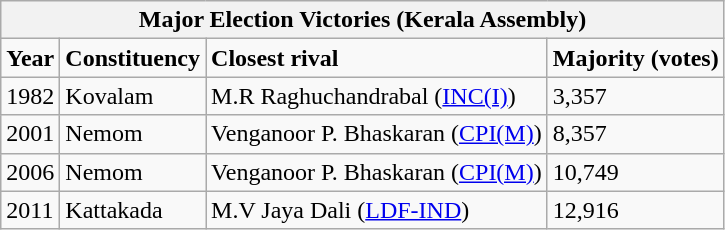<table class="wikitable" id="toc" : left; margin-left: 2em; width: 40%; font-size: 90%;" cellspacing="3">
<tr>
<th colspan="4"><strong>Major Election Victories (Kerala Assembly)</strong></th>
</tr>
<tr>
<td><strong>Year</strong></td>
<td><strong>Constituency</strong></td>
<td><strong>Closest rival</strong></td>
<td><strong>Majority (votes)</strong></td>
</tr>
<tr>
<td>1982</td>
<td>Kovalam</td>
<td>M.R Raghuchandrabal (<a href='#'>INC(I)</a>)</td>
<td>3,357</td>
</tr>
<tr>
<td>2001</td>
<td>Nemom</td>
<td>Venganoor P. Bhaskaran (<a href='#'>CPI(M)</a>)</td>
<td>8,357</td>
</tr>
<tr>
<td>2006</td>
<td>Nemom</td>
<td>Venganoor P. Bhaskaran (<a href='#'>CPI(M)</a>)</td>
<td>10,749</td>
</tr>
<tr>
<td>2011</td>
<td>Kattakada</td>
<td>M.V Jaya Dali (<a href='#'>LDF-IND</a>)</td>
<td>12,916</td>
</tr>
</table>
